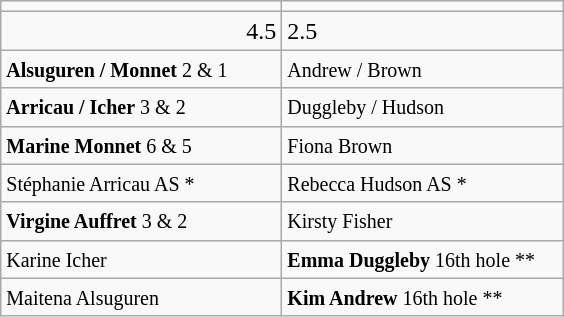<table class="wikitable">
<tr>
<td align="center" width="180"></td>
<td align="center" width="180"></td>
</tr>
<tr>
<td align="right">4.5</td>
<td>2.5</td>
</tr>
<tr>
<td><small><strong>Alsuguren / Monnet</strong> 2 & 1</small></td>
<td><small>Andrew / Brown</small></td>
</tr>
<tr>
<td><small><strong>Arricau / Icher</strong> 3 & 2</small></td>
<td><small>Duggleby / Hudson</small></td>
</tr>
<tr>
<td><small><strong>Marine Monnet</strong> 6 & 5</small></td>
<td><small>Fiona Brown</small></td>
</tr>
<tr>
<td><small>Stéphanie Arricau AS *</small></td>
<td><small>Rebecca Hudson AS *</small></td>
</tr>
<tr>
<td><small><strong>Virgine Auffret</strong> 3 & 2</small></td>
<td><small>Kirsty Fisher</small></td>
</tr>
<tr>
<td><small>Karine Icher</small></td>
<td><small><strong>Emma Duggleby</strong> 16th hole **</small></td>
</tr>
<tr>
<td><small>Maitena Alsuguren</small></td>
<td><small><strong>Kim Andrew</strong> 16th hole **</small></td>
</tr>
</table>
